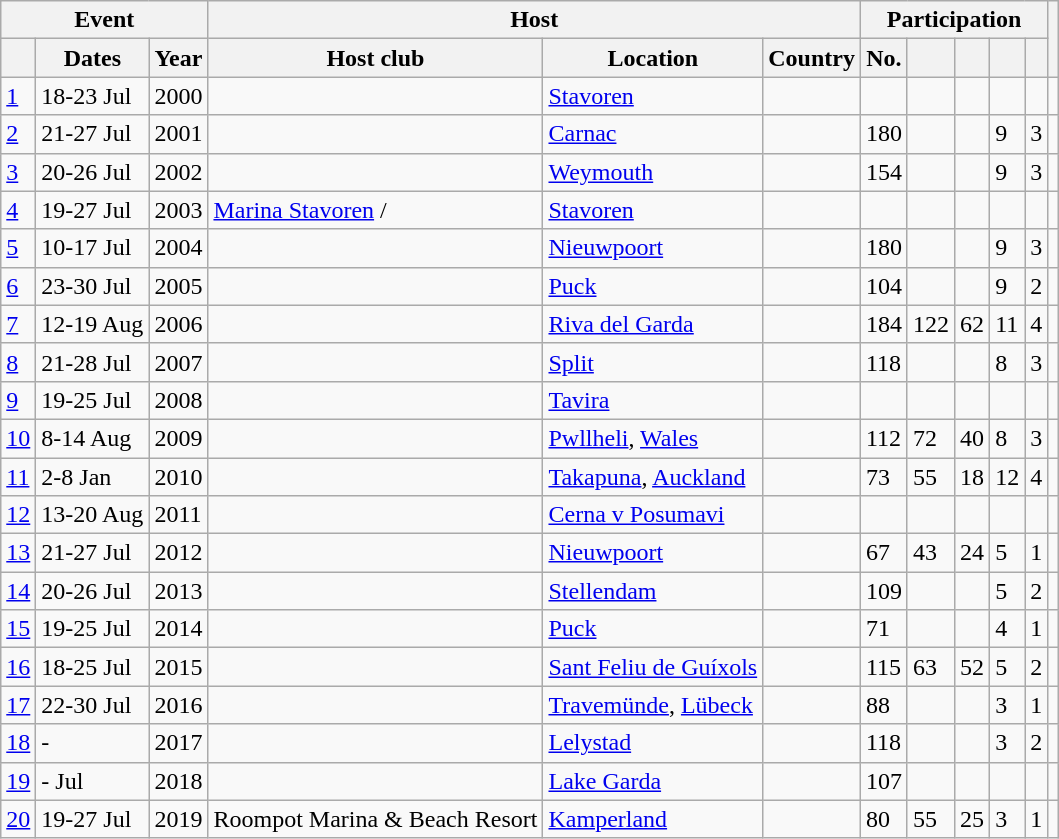<table class="wikitable sortable">
<tr>
<th colspan=3>Event</th>
<th colspan=3>Host</th>
<th colspan=5>Participation</th>
<th rowspan=2></th>
</tr>
<tr>
<th></th>
<th>Dates</th>
<th>Year</th>
<th>Host club</th>
<th>Location</th>
<th>Country</th>
<th>No.</th>
<th></th>
<th></th>
<th></th>
<th></th>
</tr>
<tr>
<td><a href='#'>1</a></td>
<td>18-23 Jul</td>
<td>2000</td>
<td></td>
<td><a href='#'>Stavoren</a></td>
<td></td>
<td></td>
<td></td>
<td></td>
<td></td>
<td></td>
<td></td>
</tr>
<tr>
<td><a href='#'>2</a></td>
<td>21-27 Jul</td>
<td>2001</td>
<td></td>
<td><a href='#'>Carnac</a></td>
<td></td>
<td>180</td>
<td></td>
<td></td>
<td>9</td>
<td>3</td>
<td></td>
</tr>
<tr>
<td><a href='#'>3</a></td>
<td>20-26 Jul</td>
<td>2002</td>
<td></td>
<td><a href='#'>Weymouth</a></td>
<td></td>
<td>154</td>
<td></td>
<td></td>
<td>9</td>
<td>3</td>
<td></td>
</tr>
<tr>
<td><a href='#'>4</a></td>
<td>19-27 Jul</td>
<td>2003</td>
<td><a href='#'>Marina Stavoren</a> /<br></td>
<td><a href='#'>Stavoren</a></td>
<td></td>
<td></td>
<td></td>
<td></td>
<td></td>
<td></td>
<td></td>
</tr>
<tr>
<td><a href='#'>5</a></td>
<td>10-17 Jul</td>
<td>2004</td>
<td></td>
<td><a href='#'>Nieuwpoort</a></td>
<td></td>
<td>180</td>
<td></td>
<td></td>
<td>9</td>
<td>3</td>
<td></td>
</tr>
<tr>
<td><a href='#'>6</a></td>
<td>23-30 Jul</td>
<td>2005</td>
<td></td>
<td><a href='#'>Puck</a></td>
<td></td>
<td>104</td>
<td></td>
<td></td>
<td>9</td>
<td>2</td>
<td></td>
</tr>
<tr>
<td><a href='#'>7</a></td>
<td>12-19 Aug</td>
<td>2006</td>
<td></td>
<td><a href='#'>Riva del Garda</a></td>
<td></td>
<td>184</td>
<td>122</td>
<td>62</td>
<td>11</td>
<td>4</td>
<td></td>
</tr>
<tr>
<td><a href='#'>8</a></td>
<td>21-28 Jul</td>
<td>2007</td>
<td></td>
<td><a href='#'>Split</a></td>
<td></td>
<td>118</td>
<td></td>
<td></td>
<td>8</td>
<td>3</td>
<td></td>
</tr>
<tr>
<td><a href='#'>9</a></td>
<td>19-25 Jul</td>
<td>2008</td>
<td></td>
<td><a href='#'>Tavira</a></td>
<td></td>
<td></td>
<td></td>
<td></td>
<td></td>
<td></td>
<td></td>
</tr>
<tr>
<td><a href='#'>10</a></td>
<td>8-14 Aug</td>
<td>2009</td>
<td></td>
<td><a href='#'>Pwllheli</a>, <a href='#'>Wales</a></td>
<td></td>
<td>112</td>
<td>72</td>
<td>40</td>
<td>8</td>
<td>3</td>
<td></td>
</tr>
<tr>
<td><a href='#'>11</a></td>
<td>2-8 Jan</td>
<td>2010</td>
<td></td>
<td><a href='#'>Takapuna</a>, <a href='#'>Auckland</a></td>
<td></td>
<td>73</td>
<td>55</td>
<td>18</td>
<td>12</td>
<td>4</td>
<td></td>
</tr>
<tr>
<td><a href='#'>12</a></td>
<td>13-20 Aug</td>
<td>2011</td>
<td></td>
<td><a href='#'>Cerna v Posumavi</a></td>
<td></td>
<td></td>
<td></td>
<td></td>
<td></td>
<td></td>
<td></td>
</tr>
<tr>
<td><a href='#'>13</a></td>
<td>21-27 Jul</td>
<td>2012</td>
<td></td>
<td><a href='#'>Nieuwpoort</a></td>
<td></td>
<td>67</td>
<td>43</td>
<td>24</td>
<td>5</td>
<td>1</td>
<td></td>
</tr>
<tr>
<td><a href='#'>14</a></td>
<td>20-26 Jul</td>
<td>2013</td>
<td></td>
<td><a href='#'>Stellendam</a></td>
<td></td>
<td>109</td>
<td></td>
<td></td>
<td>5</td>
<td>2</td>
<td></td>
</tr>
<tr>
<td><a href='#'>15</a></td>
<td>19-25 Jul</td>
<td>2014</td>
<td></td>
<td><a href='#'>Puck</a></td>
<td></td>
<td>71</td>
<td></td>
<td></td>
<td>4</td>
<td>1</td>
<td></td>
</tr>
<tr>
<td><a href='#'>16</a></td>
<td>18-25 Jul</td>
<td>2015</td>
<td></td>
<td><a href='#'>Sant Feliu de Guíxols</a></td>
<td></td>
<td>115</td>
<td>63</td>
<td>52</td>
<td>5</td>
<td>2</td>
<td></td>
</tr>
<tr>
<td><a href='#'>17</a></td>
<td>22-30 Jul</td>
<td>2016</td>
<td></td>
<td><a href='#'>Travemünde</a>, <a href='#'>Lübeck</a></td>
<td></td>
<td>88</td>
<td></td>
<td></td>
<td>3</td>
<td>1</td>
<td></td>
</tr>
<tr>
<td><a href='#'>18</a></td>
<td>-</td>
<td>2017</td>
<td></td>
<td><a href='#'>Lelystad</a></td>
<td></td>
<td>118</td>
<td></td>
<td></td>
<td>3</td>
<td>2</td>
<td></td>
</tr>
<tr>
<td><a href='#'>19</a></td>
<td>- Jul</td>
<td>2018</td>
<td></td>
<td><a href='#'>Lake Garda</a></td>
<td></td>
<td>107</td>
<td></td>
<td></td>
<td></td>
<td></td>
<td></td>
</tr>
<tr>
<td><a href='#'>20</a></td>
<td>19-27 Jul</td>
<td>2019</td>
<td>Roompot Marina & Beach Resort</td>
<td><a href='#'>Kamperland</a></td>
<td></td>
<td>80</td>
<td>55</td>
<td>25</td>
<td>3</td>
<td>1</td>
<td></td>
</tr>
</table>
